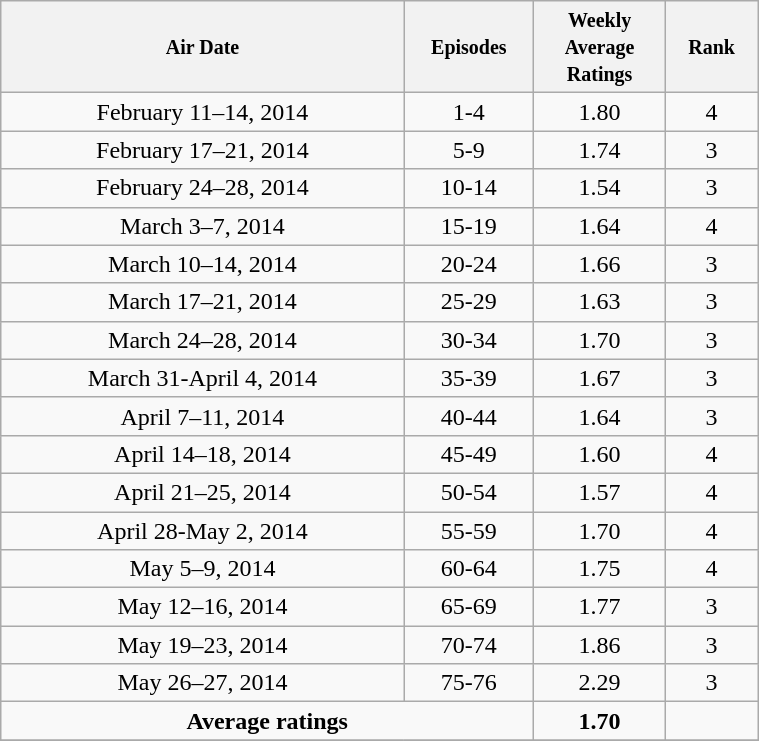<table class="wikitable" style="text-align:center;width:40%;">
<tr>
<th width="25%"><small>Air Date</small></th>
<th width="5%"><small>Episodes</small></th>
<th width="6%"><small>Weekly Average Ratings</small></th>
<th width="4%"><small>Rank</small></th>
</tr>
<tr>
<td>February 11–14, 2014</td>
<td>1-4</td>
<td>1.80</td>
<td>4</td>
</tr>
<tr>
<td>February 17–21, 2014</td>
<td>5-9</td>
<td>1.74</td>
<td>3</td>
</tr>
<tr>
<td>February 24–28, 2014</td>
<td>10-14</td>
<td>1.54</td>
<td>3</td>
</tr>
<tr>
<td>March 3–7, 2014</td>
<td>15-19</td>
<td>1.64</td>
<td>4</td>
</tr>
<tr>
<td>March 10–14, 2014</td>
<td>20-24</td>
<td>1.66</td>
<td>3</td>
</tr>
<tr>
<td>March 17–21, 2014</td>
<td>25-29</td>
<td>1.63</td>
<td>3</td>
</tr>
<tr>
<td>March 24–28, 2014</td>
<td>30-34</td>
<td>1.70</td>
<td>3</td>
</tr>
<tr>
<td>March 31-April 4, 2014</td>
<td>35-39</td>
<td>1.67</td>
<td>3</td>
</tr>
<tr>
<td>April 7–11, 2014</td>
<td>40-44</td>
<td>1.64</td>
<td>3</td>
</tr>
<tr>
<td>April 14–18, 2014</td>
<td>45-49</td>
<td>1.60</td>
<td>4</td>
</tr>
<tr>
<td>April 21–25, 2014</td>
<td>50-54</td>
<td>1.57</td>
<td>4</td>
</tr>
<tr>
<td>April 28-May 2, 2014</td>
<td>55-59</td>
<td>1.70</td>
<td>4</td>
</tr>
<tr>
<td>May 5–9, 2014</td>
<td>60-64</td>
<td>1.75</td>
<td>4</td>
</tr>
<tr>
<td>May 12–16, 2014</td>
<td>65-69</td>
<td>1.77</td>
<td>3</td>
</tr>
<tr>
<td>May 19–23, 2014</td>
<td>70-74</td>
<td>1.86</td>
<td>3</td>
</tr>
<tr>
<td>May 26–27, 2014</td>
<td>75-76</td>
<td>2.29</td>
<td>3</td>
</tr>
<tr>
<td colspan=2><strong>Average ratings</strong></td>
<td><strong>1.70</strong></td>
<td></td>
</tr>
<tr>
</tr>
</table>
